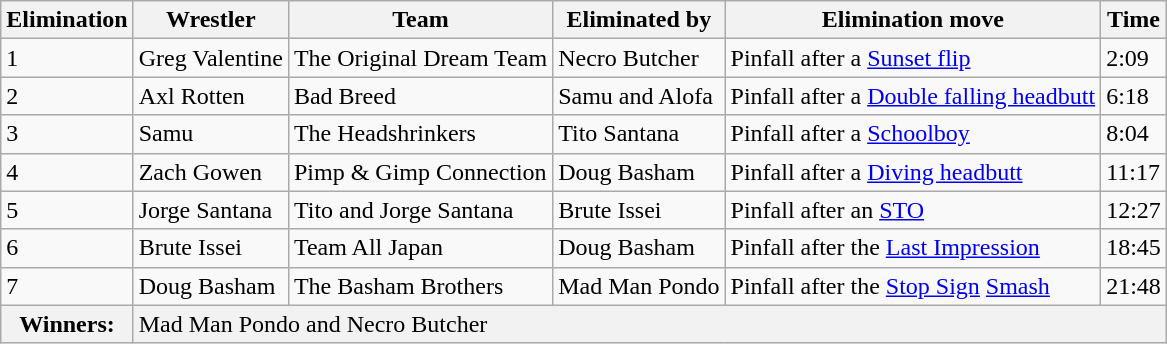<table class="wikitable" border="1">
<tr>
<th>Elimination</th>
<th>Wrestler</th>
<th>Team</th>
<th>Eliminated by</th>
<th>Elimination move</th>
<th>Time</th>
</tr>
<tr>
<td>1</td>
<td>Greg Valentine</td>
<td>The Original Dream Team</td>
<td>Necro Butcher</td>
<td>Pinfall after a <a href='#'>Sunset flip</a></td>
<td>2:09</td>
</tr>
<tr>
<td>2</td>
<td>Axl Rotten</td>
<td>Bad Breed</td>
<td>Samu and Alofa</td>
<td>Pinfall after a <a href='#'>Double falling headbutt</a></td>
<td>6:18</td>
</tr>
<tr>
<td>3</td>
<td>Samu</td>
<td>The Headshrinkers</td>
<td>Tito Santana</td>
<td>Pinfall after a <a href='#'>Schoolboy</a></td>
<td>8:04</td>
</tr>
<tr>
<td>4</td>
<td>Zach Gowen</td>
<td>Pimp & Gimp Connection</td>
<td>Doug Basham</td>
<td>Pinfall after a <a href='#'>Diving headbutt</a></td>
<td>11:17</td>
</tr>
<tr>
<td>5</td>
<td>Jorge Santana</td>
<td>Tito and Jorge Santana</td>
<td>Brute Issei</td>
<td>Pinfall after an <a href='#'>STO</a></td>
<td>12:27</td>
</tr>
<tr>
<td>6</td>
<td>Brute Issei</td>
<td>Team All Japan</td>
<td>Doug Basham</td>
<td>Pinfall after the <a href='#'>Last Impression</a></td>
<td>18:45</td>
</tr>
<tr>
<td>7</td>
<td>Doug Basham</td>
<td>The Basham Brothers</td>
<td>Mad Man Pondo</td>
<td>Pinfall after the <a href='#'>Stop Sign</a> <a href='#'>Smash</a></td>
<td>21:48</td>
</tr>
<tr>
<th>Winners:</th>
<td colspan="5" bgcolor="#f2f2f2">Mad Man Pondo and Necro Butcher</td>
</tr>
</table>
